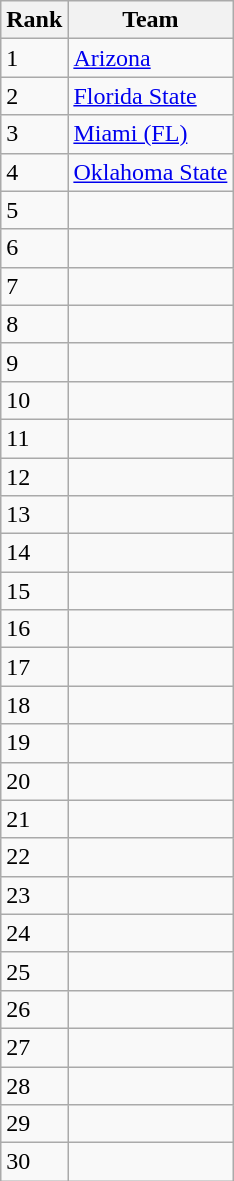<table class=wikitable>
<tr>
<th>Rank</th>
<th>Team</th>
</tr>
<tr>
<td>1</td>
<td><a href='#'>Arizona</a></td>
</tr>
<tr>
<td>2</td>
<td><a href='#'>Florida State</a></td>
</tr>
<tr>
<td>3</td>
<td><a href='#'>Miami (FL)</a></td>
</tr>
<tr>
<td>4</td>
<td><a href='#'>Oklahoma State</a></td>
</tr>
<tr>
<td>5</td>
<td></td>
</tr>
<tr>
<td>6</td>
<td></td>
</tr>
<tr>
<td>7</td>
<td></td>
</tr>
<tr>
<td>8</td>
<td></td>
</tr>
<tr>
<td>9</td>
<td></td>
</tr>
<tr>
<td>10</td>
<td></td>
</tr>
<tr>
<td>11</td>
<td></td>
</tr>
<tr>
<td>12</td>
<td></td>
</tr>
<tr>
<td>13</td>
<td></td>
</tr>
<tr>
<td>14</td>
<td></td>
</tr>
<tr>
<td>15</td>
<td></td>
</tr>
<tr>
<td>16</td>
<td></td>
</tr>
<tr>
<td>17</td>
<td></td>
</tr>
<tr>
<td>18</td>
<td></td>
</tr>
<tr>
<td>19</td>
<td></td>
</tr>
<tr>
<td>20</td>
<td></td>
</tr>
<tr>
<td>21</td>
<td></td>
</tr>
<tr>
<td>22</td>
<td></td>
</tr>
<tr>
<td>23</td>
<td></td>
</tr>
<tr>
<td>24</td>
<td></td>
</tr>
<tr>
<td>25</td>
<td></td>
</tr>
<tr>
<td>26</td>
<td></td>
</tr>
<tr>
<td>27</td>
<td></td>
</tr>
<tr>
<td>28</td>
<td></td>
</tr>
<tr>
<td>29</td>
<td></td>
</tr>
<tr>
<td>30</td>
<td></td>
</tr>
</table>
